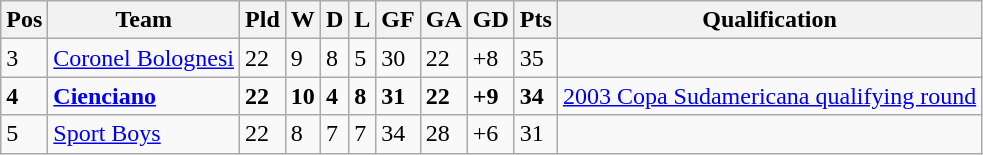<table class="wikitable">
<tr>
<th>Pos</th>
<th><strong>Team</strong></th>
<th><strong>Pld</strong></th>
<th>W</th>
<th>D</th>
<th>L</th>
<th>GF</th>
<th>GA</th>
<th>GD</th>
<th>Pts</th>
<th><strong>Qualification</strong></th>
</tr>
<tr>
<td>3</td>
<td><a href='#'>Coronel Bolognesi</a></td>
<td>22</td>
<td>9</td>
<td>8</td>
<td>5</td>
<td>30</td>
<td>22</td>
<td>+8</td>
<td>35</td>
<td></td>
</tr>
<tr>
<td><strong>4</strong></td>
<td><strong><a href='#'>Cienciano</a></strong></td>
<td><strong>22</strong></td>
<td><strong>10</strong></td>
<td><strong>4</strong></td>
<td><strong>8</strong></td>
<td><strong>31</strong></td>
<td><strong>22</strong></td>
<td><strong>+9</strong></td>
<td><strong>34</strong></td>
<td><a href='#'>2003 Copa Sudamericana qualifying round</a></td>
</tr>
<tr>
<td>5</td>
<td><a href='#'>Sport Boys</a></td>
<td>22</td>
<td>8</td>
<td>7</td>
<td>7</td>
<td>34</td>
<td>28</td>
<td>+6</td>
<td>31</td>
<td></td>
</tr>
</table>
